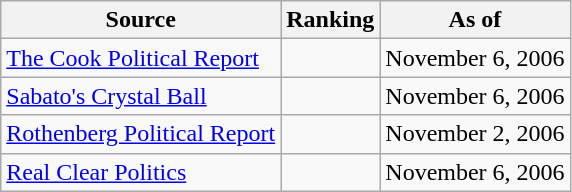<table class="wikitable" style="text-align:center">
<tr>
<th>Source</th>
<th>Ranking</th>
<th>As of</th>
</tr>
<tr>
<td align=left><a href='#'>The Cook Political Report</a></td>
<td></td>
<td>November 6, 2006</td>
</tr>
<tr>
<td align=left><a href='#'>Sabato's Crystal Ball</a></td>
<td></td>
<td>November 6, 2006</td>
</tr>
<tr>
<td align=left><a href='#'>Rothenberg Political Report</a></td>
<td></td>
<td>November 2, 2006</td>
</tr>
<tr>
<td align=left><a href='#'>Real Clear Politics</a></td>
<td></td>
<td>November 6, 2006</td>
</tr>
</table>
